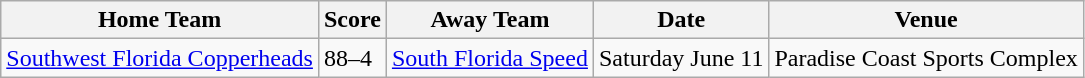<table class="wikitable">
<tr>
<th>Home Team</th>
<th>Score</th>
<th>Away Team</th>
<th>Date</th>
<th>Venue</th>
</tr>
<tr>
<td> <a href='#'>Southwest Florida Copperheads</a></td>
<td>88–4</td>
<td> <a href='#'>South Florida Speed</a></td>
<td>Saturday June 11</td>
<td>Paradise Coast Sports Complex</td>
</tr>
</table>
